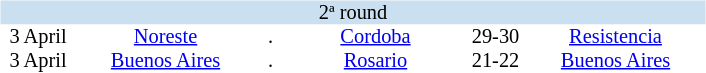<table width=940>
<tr>
<td width=470 valign="top"><br><table border=0 cellspacing=0 cellpadding=0 style="font-size: 85%; border-collapse: collapse;" width=470>
<tr bgcolor="#CADFF0">
<td style="font-size:100%"; align="center" colspan="6">2ª round</td>
</tr>
<tr align=center bgcolor=#FFFFFF>
<td width=50>3 April</td>
<td width=120><a href='#'>Noreste</a></td>
<td width=20>.</td>
<td width=120><a href='#'>Cordoba</a></td>
<td width=40>29-30</td>
<td width=120><a href='#'>Resistencia</a></td>
</tr>
<tr align=center bgcolor=#FFFFFF>
<td width=50>3 April</td>
<td width=120><a href='#'>Buenos Aires</a></td>
<td width=20>.</td>
<td width=120><a href='#'>Rosario</a></td>
<td width=40>21-22</td>
<td width=120><a href='#'>Buenos Aires</a></td>
</tr>
</table>
</td>
</tr>
</table>
